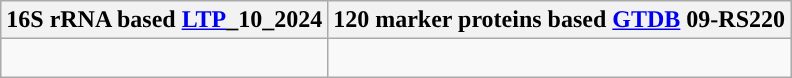<table class="wikitable">
<tr>
<th colspan=1>16S rRNA based <a href='#'>LTP</a>_10_2024</th>
<th colspan=1>120 marker proteins based <a href='#'>GTDB</a> 09-RS220</th>
</tr>
<tr>
<td style="vertical-align:top"><br></td>
<td><br></td>
</tr>
</table>
